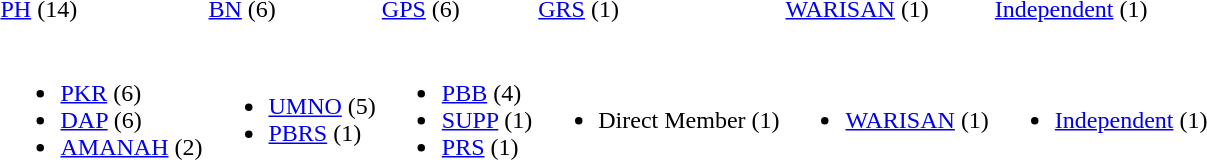<table class="mw-collapsible mw-collapsed">
<tr>
<td> <a href='#'>PH</a> (14)</td>
<td> <a href='#'>BN</a> (6)</td>
<td> <a href='#'>GPS</a> (6)</td>
<td> <a href='#'>GRS</a> (1)</td>
<td> <a href='#'>WARISAN</a> (1)</td>
<td> <a href='#'>Independent</a> (1)</td>
</tr>
<tr>
<td><br><ul><li> <a href='#'>PKR</a> (6)</li><li> <a href='#'>DAP</a> (6)</li><li> <a href='#'>AMANAH</a> (2)</li></ul></td>
<td><br><ul><li> <a href='#'>UMNO</a> (5)</li><li> <a href='#'>PBRS</a> (1)</li></ul></td>
<td><br><ul><li> <a href='#'>PBB</a> (4)</li><li> <a href='#'>SUPP</a> (1)</li><li> <a href='#'>PRS</a> (1)</li></ul></td>
<td><br><ul><li> Direct Member (1)</li></ul></td>
<td><br><ul><li> <a href='#'>WARISAN</a> (1)</li></ul></td>
<td><br><ul><li> <a href='#'>Independent</a> (1)</li></ul></td>
</tr>
<tr>
</tr>
</table>
